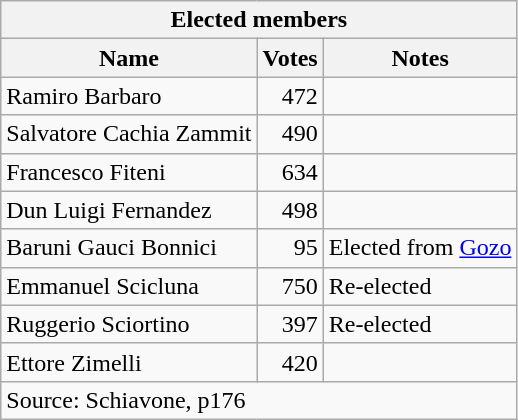<table class=wikitable style=text-align:right>
<tr>
<th colspan=3>Elected members</th>
</tr>
<tr>
<th>Name</th>
<th>Votes</th>
<th>Notes</th>
</tr>
<tr>
<td align=left>Ramiro Barbaro</td>
<td>472</td>
<td></td>
</tr>
<tr>
<td align=left>Salvatore Cachia Zammit</td>
<td>490</td>
<td></td>
</tr>
<tr>
<td align=left>Francesco Fiteni</td>
<td>634</td>
<td></td>
</tr>
<tr>
<td align=left>Dun Luigi Fernandez</td>
<td>498</td>
<td></td>
</tr>
<tr>
<td align=left>Baruni Gauci Bonnici</td>
<td>95</td>
<td align=left>Elected from <a href='#'>Gozo</a></td>
</tr>
<tr>
<td align=left>Emmanuel Scicluna</td>
<td>750</td>
<td align=left>Re-elected</td>
</tr>
<tr>
<td align=left>Ruggerio Sciortino</td>
<td>397</td>
<td align=left>Re-elected</td>
</tr>
<tr>
<td align=left>Ettore Zimelli</td>
<td>420</td>
<td></td>
</tr>
<tr>
<td align=left colspan=3>Source: Schiavone, p176</td>
</tr>
</table>
